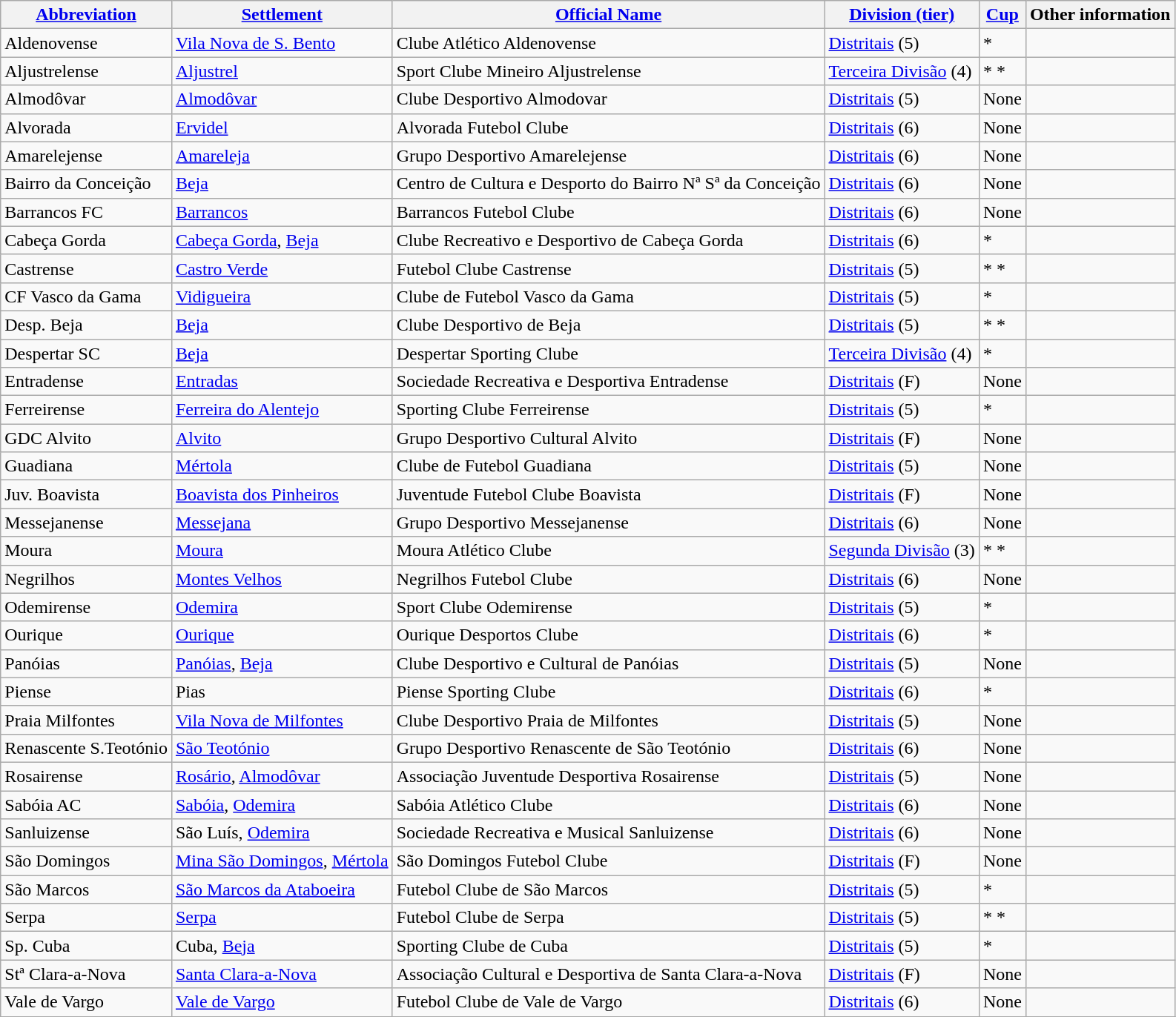<table class="wikitable" style="text-align:left">
<tr>
<th style= width="120px"><a href='#'>Abbreviation</a></th>
<th style= width="200px"><a href='#'>Settlement</a></th>
<th style= width="300px"><a href='#'>Official Name</a></th>
<th style= width="120px"><a href='#'>Division (tier)</a></th>
<th style= width="40px"><a href='#'>Cup</a></th>
<th style= width="200px">Other information</th>
</tr>
<tr>
<td>Aldenovense</td>
<td><a href='#'>Vila Nova de S. Bento</a></td>
<td>Clube Atlético Aldenovense</td>
<td><a href='#'>Distritais</a> (5)</td>
<td>*</td>
<td></td>
</tr>
<tr>
<td>Aljustrelense</td>
<td><a href='#'>Aljustrel</a></td>
<td>Sport Clube Mineiro Aljustrelense</td>
<td><a href='#'>Terceira Divisão</a> (4)</td>
<td>* *</td>
<td></td>
</tr>
<tr>
<td>Almodôvar</td>
<td><a href='#'>Almodôvar</a></td>
<td>Clube Desportivo Almodovar</td>
<td><a href='#'>Distritais</a> (5)</td>
<td>None</td>
<td></td>
</tr>
<tr>
<td>Alvorada</td>
<td><a href='#'>Ervidel</a></td>
<td>Alvorada Futebol Clube</td>
<td><a href='#'>Distritais</a> (6)</td>
<td>None</td>
<td></td>
</tr>
<tr>
<td>Amarelejense</td>
<td><a href='#'>Amareleja</a></td>
<td>Grupo Desportivo Amarelejense</td>
<td><a href='#'>Distritais</a> (6)</td>
<td>None</td>
<td></td>
</tr>
<tr>
<td>Bairro da Conceição</td>
<td><a href='#'>Beja</a></td>
<td>Centro de Cultura e Desporto do Bairro Nª Sª da Conceição</td>
<td><a href='#'>Distritais</a> (6)</td>
<td>None</td>
<td></td>
</tr>
<tr>
<td>Barrancos FC</td>
<td><a href='#'>Barrancos</a></td>
<td>Barrancos Futebol Clube</td>
<td><a href='#'>Distritais</a> (6)</td>
<td>None</td>
<td></td>
</tr>
<tr>
<td>Cabeça Gorda</td>
<td><a href='#'>Cabeça Gorda</a>, <a href='#'>Beja</a></td>
<td>Clube Recreativo e Desportivo de Cabeça Gorda</td>
<td><a href='#'>Distritais</a> (6)</td>
<td>*</td>
<td></td>
</tr>
<tr>
<td>Castrense</td>
<td><a href='#'>Castro Verde</a></td>
<td>Futebol Clube Castrense</td>
<td><a href='#'>Distritais</a> (5)</td>
<td>* *</td>
<td></td>
</tr>
<tr>
<td>CF Vasco da Gama</td>
<td><a href='#'>Vidigueira</a></td>
<td>Clube de Futebol Vasco da Gama</td>
<td><a href='#'>Distritais</a> (5)</td>
<td>*</td>
<td></td>
</tr>
<tr>
<td>Desp. Beja</td>
<td><a href='#'>Beja</a></td>
<td>Clube Desportivo de Beja</td>
<td><a href='#'>Distritais</a> (5)</td>
<td>* *</td>
<td></td>
</tr>
<tr>
<td>Despertar SC</td>
<td><a href='#'>Beja</a></td>
<td>Despertar Sporting Clube</td>
<td><a href='#'>Terceira Divisão</a> (4)</td>
<td>*</td>
<td></td>
</tr>
<tr>
<td>Entradense</td>
<td><a href='#'>Entradas</a></td>
<td>Sociedade Recreativa e Desportiva Entradense</td>
<td><a href='#'>Distritais</a> (F)</td>
<td>None</td>
<td></td>
</tr>
<tr>
<td>Ferreirense</td>
<td><a href='#'>Ferreira do Alentejo</a></td>
<td>Sporting Clube Ferreirense</td>
<td><a href='#'>Distritais</a> (5)</td>
<td>*</td>
<td></td>
</tr>
<tr>
<td>GDC Alvito</td>
<td><a href='#'>Alvito</a></td>
<td>Grupo Desportivo Cultural Alvito</td>
<td><a href='#'>Distritais</a> (F)</td>
<td>None</td>
<td></td>
</tr>
<tr>
<td>Guadiana</td>
<td><a href='#'>Mértola</a></td>
<td>Clube de Futebol Guadiana</td>
<td><a href='#'>Distritais</a> (5)</td>
<td>None</td>
<td></td>
</tr>
<tr>
<td>Juv. Boavista</td>
<td><a href='#'>Boavista dos Pinheiros</a></td>
<td>Juventude Futebol Clube Boavista</td>
<td><a href='#'>Distritais</a> (F)</td>
<td>None</td>
<td></td>
</tr>
<tr>
<td>Messejanense</td>
<td><a href='#'>Messejana</a></td>
<td>Grupo Desportivo Messejanense</td>
<td><a href='#'>Distritais</a> (6)</td>
<td>None</td>
<td></td>
</tr>
<tr>
<td>Moura</td>
<td><a href='#'>Moura</a></td>
<td>Moura Atlético Clube</td>
<td><a href='#'>Segunda Divisão</a> (3)</td>
<td>* *</td>
<td></td>
</tr>
<tr>
<td>Negrilhos</td>
<td><a href='#'>Montes Velhos</a></td>
<td>Negrilhos Futebol Clube</td>
<td><a href='#'>Distritais</a> (6)</td>
<td>None</td>
<td></td>
</tr>
<tr>
<td>Odemirense</td>
<td><a href='#'>Odemira</a></td>
<td>Sport Clube Odemirense</td>
<td><a href='#'>Distritais</a> (5)</td>
<td>*</td>
<td></td>
</tr>
<tr>
<td>Ourique</td>
<td><a href='#'>Ourique</a></td>
<td>Ourique Desportos Clube</td>
<td><a href='#'>Distritais</a> (6)</td>
<td>*</td>
<td></td>
</tr>
<tr>
<td>Panóias</td>
<td><a href='#'>Panóias</a>, <a href='#'>Beja</a></td>
<td>Clube Desportivo e Cultural de Panóias</td>
<td><a href='#'>Distritais</a> (5)</td>
<td>None</td>
<td></td>
</tr>
<tr>
<td>Piense</td>
<td>Pias</td>
<td>Piense Sporting Clube</td>
<td><a href='#'>Distritais</a> (6)</td>
<td>*</td>
<td></td>
</tr>
<tr>
<td>Praia Milfontes</td>
<td><a href='#'>Vila Nova de Milfontes</a></td>
<td>Clube Desportivo Praia de Milfontes</td>
<td><a href='#'>Distritais</a> (5)</td>
<td>None</td>
<td></td>
</tr>
<tr>
<td>Renascente S.Teotónio</td>
<td><a href='#'>São Teotónio</a></td>
<td>Grupo Desportivo Renascente de São Teotónio</td>
<td><a href='#'>Distritais</a> (6)</td>
<td>None</td>
<td></td>
</tr>
<tr>
<td>Rosairense</td>
<td><a href='#'>Rosário</a>, <a href='#'>Almodôvar</a></td>
<td>Associação Juventude Desportiva Rosairense</td>
<td><a href='#'>Distritais</a> (5)</td>
<td>None</td>
<td></td>
</tr>
<tr>
<td>Sabóia AC</td>
<td><a href='#'>Sabóia</a>, <a href='#'>Odemira</a></td>
<td>Sabóia Atlético Clube</td>
<td><a href='#'>Distritais</a> (6)</td>
<td>None</td>
<td></td>
</tr>
<tr>
<td>Sanluizense</td>
<td>São Luís, <a href='#'>Odemira</a></td>
<td>Sociedade Recreativa e Musical Sanluizense</td>
<td><a href='#'>Distritais</a> (6)</td>
<td>None</td>
<td></td>
</tr>
<tr>
<td>São Domingos</td>
<td><a href='#'>Mina São Domingos</a>, <a href='#'>Mértola</a></td>
<td>São Domingos Futebol Clube</td>
<td><a href='#'>Distritais</a> (F)</td>
<td>None</td>
<td></td>
</tr>
<tr>
<td>São Marcos</td>
<td><a href='#'>São Marcos da Ataboeira</a></td>
<td>Futebol Clube de São Marcos</td>
<td><a href='#'>Distritais</a> (5)</td>
<td>*</td>
<td></td>
</tr>
<tr>
<td>Serpa</td>
<td><a href='#'>Serpa</a></td>
<td>Futebol Clube de Serpa</td>
<td><a href='#'>Distritais</a> (5)</td>
<td>* *</td>
<td></td>
</tr>
<tr>
<td>Sp. Cuba</td>
<td>Cuba, <a href='#'>Beja</a></td>
<td>Sporting Clube de Cuba</td>
<td><a href='#'>Distritais</a> (5)</td>
<td>*</td>
<td></td>
</tr>
<tr>
<td>Stª Clara-a-Nova</td>
<td><a href='#'>Santa Clara-a-Nova</a></td>
<td>Associação Cultural e Desportiva de Santa Clara-a-Nova</td>
<td><a href='#'>Distritais</a> (F)</td>
<td>None</td>
<td></td>
</tr>
<tr>
<td>Vale de Vargo</td>
<td><a href='#'>Vale de Vargo</a></td>
<td>Futebol Clube de Vale de Vargo</td>
<td><a href='#'>Distritais</a> (6)</td>
<td>None</td>
<td></td>
</tr>
<tr>
</tr>
</table>
